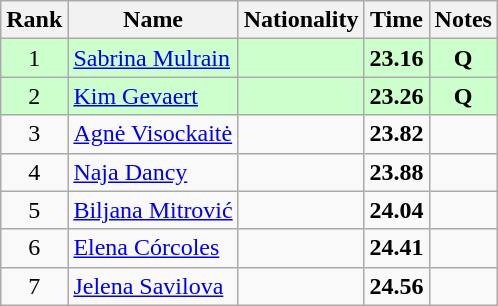<table class="wikitable sortable" style="text-align:center">
<tr>
<th>Rank</th>
<th>Name</th>
<th>Nationality</th>
<th>Time</th>
<th>Notes</th>
</tr>
<tr bgcolor=ccffcc>
<td>1</td>
<td align=left><a href='#'>Sabrina Mulrain</a></td>
<td align=left></td>
<td><strong>23.16</strong></td>
<td><strong>Q</strong></td>
</tr>
<tr bgcolor=ccffcc>
<td>2</td>
<td align=left><a href='#'>Kim Gevaert</a></td>
<td align=left></td>
<td><strong>23.26</strong></td>
<td><strong>Q</strong></td>
</tr>
<tr>
<td>3</td>
<td align=left><a href='#'>Agnė Visockaitė</a></td>
<td align=left></td>
<td><strong>23.82</strong></td>
<td></td>
</tr>
<tr>
<td>4</td>
<td align=left><a href='#'>Naja Dancy</a></td>
<td align=left></td>
<td><strong>23.88</strong></td>
<td></td>
</tr>
<tr>
<td>5</td>
<td align=left><a href='#'>Biljana Mitrović</a></td>
<td align=left></td>
<td><strong>24.04</strong></td>
<td></td>
</tr>
<tr>
<td>6</td>
<td align=left><a href='#'>Elena Córcoles</a></td>
<td align=left></td>
<td><strong>24.41</strong></td>
<td></td>
</tr>
<tr>
<td>7</td>
<td align=left><a href='#'>Jelena Savilova</a></td>
<td align=left></td>
<td><strong>24.56</strong></td>
<td></td>
</tr>
</table>
